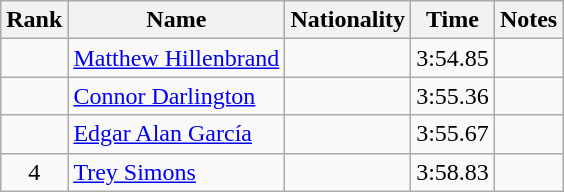<table class="wikitable sortable" style="text-align:center">
<tr>
<th>Rank</th>
<th>Name</th>
<th>Nationality</th>
<th>Time</th>
<th>Notes</th>
</tr>
<tr>
<td></td>
<td align=left><a href='#'>Matthew Hillenbrand</a></td>
<td align=left></td>
<td>3:54.85</td>
<td></td>
</tr>
<tr>
<td></td>
<td align=left><a href='#'>Connor Darlington</a></td>
<td align=left></td>
<td>3:55.36</td>
<td></td>
</tr>
<tr>
<td></td>
<td align=left><a href='#'>Edgar Alan García</a></td>
<td align=left></td>
<td>3:55.67</td>
<td></td>
</tr>
<tr>
<td>4</td>
<td align=left><a href='#'>Trey Simons</a></td>
<td align=left></td>
<td>3:58.83</td>
<td></td>
</tr>
</table>
